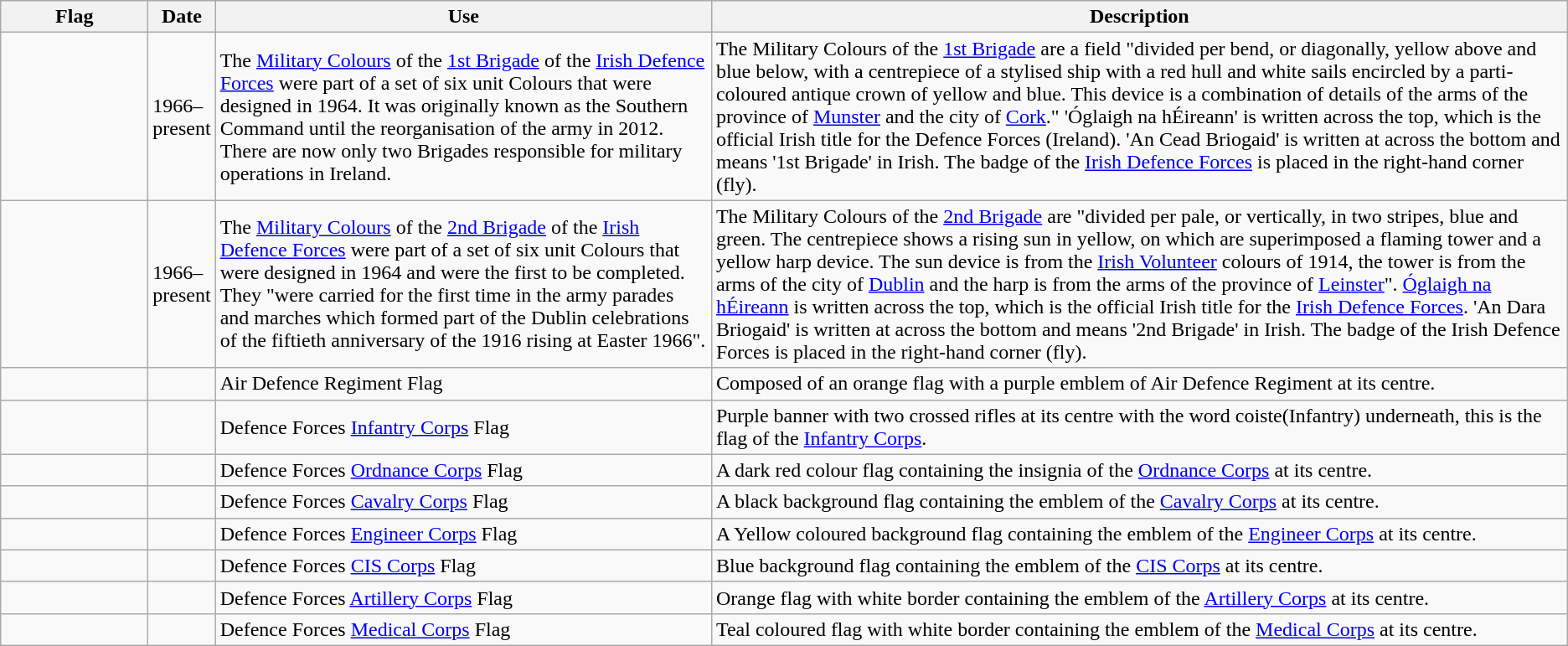<table class="wikitable">
<tr>
<th width=110>Flag</th>
<th width=30>Date</th>
<th>Use</th>
<th>Description</th>
</tr>
<tr>
<td></td>
<td>1966–present</td>
<td>The <a href='#'>Military Colours</a> of the <a href='#'>1st Brigade</a> of the <a href='#'>Irish Defence Forces</a> were part of a set of six unit Colours that were designed in 1964. It was originally known as the Southern Command until the reorganisation of the army in 2012. There are now only two Brigades responsible for military operations in Ireland.</td>
<td>The Military Colours of the <a href='#'>1st Brigade</a> are a field "divided per bend, or diagonally, yellow above and blue below, with a centrepiece of a stylised ship with a red hull and white sails encircled by a parti-coloured antique crown of yellow and blue. This device is a combination of details of the arms of the province of <a href='#'>Munster</a> and the city of <a href='#'>Cork</a>." 'Óglaigh na hÉireann' is written across the top, which is the official Irish title for the Defence Forces (Ireland). 'An Cead Briogaid' is written at across the bottom and means '1st Brigade' in Irish. The badge of the <a href='#'>Irish Defence Forces</a> is placed in the right-hand corner (fly).</td>
</tr>
<tr>
<td></td>
<td>1966–present</td>
<td>The <a href='#'>Military Colours</a> of the <a href='#'>2nd Brigade</a> of the <a href='#'>Irish Defence Forces</a> were part of a set of six unit Colours that were designed in 1964 and were the first to be completed. They "were carried for the first time in the army parades and marches which formed part of the Dublin celebrations of the fiftieth anniversary of the 1916 rising at Easter 1966".</td>
<td>The Military Colours of the <a href='#'>2nd Brigade</a> are "divided per pale, or vertically, in two stripes, blue and green. The centrepiece shows a rising sun in yellow, on which are superimposed a flaming tower and a yellow harp device. The sun device is from the <a href='#'>Irish Volunteer</a> colours of 1914, the tower is from the arms of the city of <a href='#'>Dublin</a> and the harp is from the arms of the province of <a href='#'>Leinster</a>". <a href='#'>Óglaigh na hÉireann</a> is written across the top, which is the official Irish title for the <a href='#'>Irish Defence Forces</a>. 'An Dara Briogaid' is written at across the bottom and means '2nd Brigade' in Irish. The badge of the Irish Defence Forces is placed in the right-hand corner (fly).</td>
</tr>
<tr>
<td></td>
<td></td>
<td>Air Defence Regiment Flag</td>
<td>Composed of an orange flag with a purple emblem of Air Defence Regiment at its centre.</td>
</tr>
<tr>
<td></td>
<td></td>
<td>Defence Forces <a href='#'>Infantry Corps</a> Flag</td>
<td>Purple banner with two crossed rifles at its centre with the word coiste(Infantry) underneath, this is the flag of the <a href='#'>Infantry Corps</a>.</td>
</tr>
<tr>
<td></td>
<td></td>
<td>Defence Forces <a href='#'>Ordnance Corps</a> Flag</td>
<td>A dark red colour flag containing the insignia of the <a href='#'>Ordnance Corps</a> at its centre.</td>
</tr>
<tr>
<td></td>
<td></td>
<td>Defence Forces <a href='#'>Cavalry Corps</a> Flag</td>
<td>A black background flag containing the emblem of the <a href='#'>Cavalry Corps</a> at its centre.</td>
</tr>
<tr>
<td></td>
<td></td>
<td>Defence Forces <a href='#'>Engineer Corps</a> Flag</td>
<td>A Yellow coloured background flag containing the emblem of the <a href='#'>Engineer Corps</a> at its centre.</td>
</tr>
<tr>
<td></td>
<td></td>
<td>Defence Forces <a href='#'>CIS Corps</a> Flag</td>
<td>Blue background flag containing the emblem of the <a href='#'>CIS Corps</a> at its centre.</td>
</tr>
<tr>
<td></td>
<td></td>
<td>Defence Forces <a href='#'>Artillery Corps</a> Flag</td>
<td>Orange flag with white border containing the emblem of the <a href='#'>Artillery Corps</a> at its centre.</td>
</tr>
<tr>
<td></td>
<td></td>
<td>Defence Forces <a href='#'>Medical Corps</a> Flag</td>
<td>Teal coloured flag with white border containing the emblem of the <a href='#'>Medical Corps</a> at its centre.</td>
</tr>
</table>
